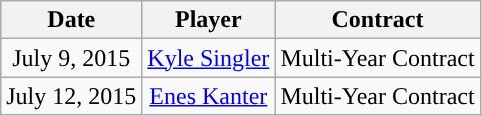<table class="wikitable" style="text-align: center">
<tr>
<th>Date</th>
<th>Player</th>
<th>Contract</th>
</tr>
<tr style="text-align: center">
<td>July 9, 2015</td>
<td><a href='#'>Kyle Singler</a></td>
<td>Multi-Year Contract</td>
</tr>
<tr style="text-align: center">
<td>July 12, 2015</td>
<td><a href='#'>Enes Kanter</a></td>
<td>Multi-Year Contract</td>
</tr>
</table>
